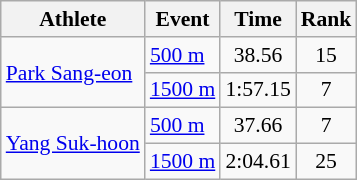<table class="wikitable" style="font-size:90%">
<tr>
<th>Athlete</th>
<th>Event</th>
<th>Time</th>
<th>Rank</th>
</tr>
<tr align=center>
<td align=left rowspan=2><a href='#'>Park Sang-eon</a></td>
<td align=left><a href='#'>500 m</a></td>
<td>38.56</td>
<td>15</td>
</tr>
<tr align=center>
<td align=left><a href='#'>1500 m</a></td>
<td>1:57.15</td>
<td>7</td>
</tr>
<tr align=center>
<td align=left rowspan=2><a href='#'>Yang Suk-hoon</a></td>
<td align=left><a href='#'>500 m</a></td>
<td>37.66</td>
<td>7</td>
</tr>
<tr align=center>
<td align=left><a href='#'>1500 m</a></td>
<td>2:04.61</td>
<td>25</td>
</tr>
</table>
